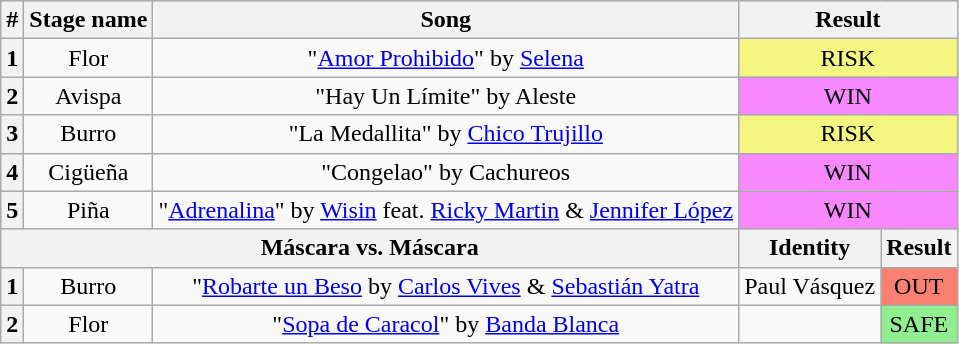<table class="wikitable plainrowheaders" style="text-align: center;">
<tr>
<th>#</th>
<th>Stage name</th>
<th>Song</th>
<th colspan=2>Result</th>
</tr>
<tr>
<th>1</th>
<td>Flor</td>
<td>"<a href='#'>Amor Prohibido</a>" by <a href='#'>Selena</a></td>
<td colspan=2 bgcolor=#F3F781>RISK</td>
</tr>
<tr>
<th>2</th>
<td>Avispa</td>
<td>"Hay Un Límite" by Aleste</td>
<td colspan=2 bgcolor=#F888FD>WIN</td>
</tr>
<tr>
<th>3</th>
<td>Burro</td>
<td>"La Medallita" by <a href='#'>Chico Trujillo</a></td>
<td colspan=2 bgcolor=#F3F781>RISK</td>
</tr>
<tr>
<th>4</th>
<td>Cigüeña</td>
<td>"Congelao" by Cachureos</td>
<td colspan=2 bgcolor=#F888FD>WIN</td>
</tr>
<tr>
<th>5</th>
<td>Piña</td>
<td>"<a href='#'>Adrenalina</a>" by <a href='#'>Wisin</a> feat. <a href='#'>Ricky Martin</a> & <a href='#'>Jennifer López</a></td>
<td colspan=2 bgcolor=#F888FD>WIN</td>
</tr>
<tr>
<th colspan="3">Máscara vs. Máscara</th>
<th>Identity</th>
<th>Result</th>
</tr>
<tr>
<th>1</th>
<td>Burro</td>
<td>"<a href='#'>Robarte un Beso</a> by <a href='#'>Carlos Vives</a> & <a href='#'>Sebastián Yatra</a></td>
<td>Paul Vásquez</td>
<td bgcolor=salmon>OUT</td>
</tr>
<tr>
<th>2</th>
<td>Flor</td>
<td>"<a href='#'>Sopa de Caracol</a>" by <a href='#'>Banda Blanca</a></td>
<td></td>
<td bgcolor=lightgreen>SAFE</td>
</tr>
</table>
